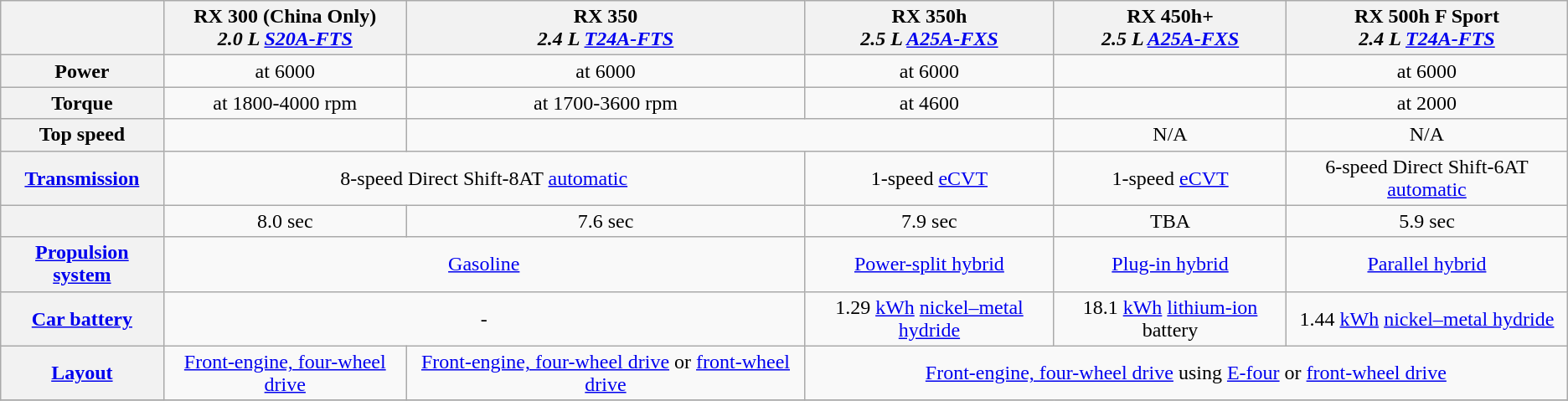<table class="wikitable" style="font-size:100%;text-align:center;">
<tr>
<th></th>
<th>RX 300 (China Only)<br><em>2.0 L <a href='#'>S20A-FTS</a></em></th>
<th>RX 350<br><em>2.4 L <a href='#'>T24A-FTS</a></em></th>
<th>RX 350h <br><em>2.5 L <a href='#'>A25A-FXS</a></em></th>
<th>RX 450h+ <br><em>2.5 L <a href='#'>A25A-FXS</a></em></th>
<th>RX 500h F Sport <br><em>2.4 L <a href='#'>T24A-FTS</a></em></th>
</tr>
<tr>
<th>Power</th>
<td> at 6000</td>
<td> at 6000</td>
<td> at 6000</td>
<td></td>
<td> at 6000</td>
</tr>
<tr>
<th>Torque</th>
<td> at 1800-4000 rpm</td>
<td> at 1700-3600 rpm</td>
<td> at 4600</td>
<td></td>
<td> at 2000</td>
</tr>
<tr>
<th>Top speed</th>
<td></td>
<td colspan=2></td>
<td>N/A</td>
<td>N/A</td>
</tr>
<tr>
<th><a href='#'>Transmission</a></th>
<td colspan=2>8-speed Direct Shift-8AT <a href='#'>automatic</a></td>
<td>1-speed <a href='#'>eCVT</a></td>
<td>1-speed <a href='#'>eCVT</a></td>
<td>6-speed Direct Shift-6AT <a href='#'>automatic</a></td>
</tr>
<tr>
<th><a href='#'></a></th>
<td>8.0 sec</td>
<td>7.6 sec</td>
<td>7.9 sec</td>
<td>TBA</td>
<td>5.9 sec</td>
</tr>
<tr>
<th><a href='#'>Propulsion system</a></th>
<td colspan=2><a href='#'>Gasoline</a></td>
<td><a href='#'>Power-split hybrid</a></td>
<td><a href='#'>Plug-in hybrid</a></td>
<td><a href='#'>Parallel hybrid</a></td>
</tr>
<tr>
<th><a href='#'>Car battery</a></th>
<td colspan=2>-</td>
<td>1.29 <a href='#'>kWh</a> <a href='#'>nickel–metal hydride</a></td>
<td>18.1 <a href='#'>kWh</a> <a href='#'>lithium-ion</a> battery</td>
<td>1.44 <a href='#'>kWh</a> <a href='#'>nickel–metal hydride</a></td>
</tr>
<tr>
<th><a href='#'>Layout</a></th>
<td><a href='#'>Front-engine, four-wheel drive</a></td>
<td><a href='#'>Front-engine, four-wheel drive</a> or <a href='#'>front-wheel drive</a></td>
<td colspan=3><a href='#'>Front-engine, four-wheel drive</a> using <a href='#'>E-four</a> or <a href='#'>front-wheel drive</a></td>
</tr>
<tr>
</tr>
</table>
